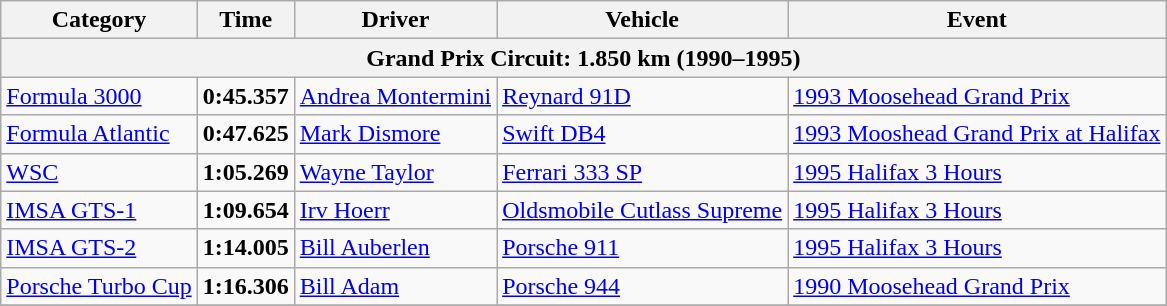<table class="wikitable">
<tr>
<th>Category</th>
<th>Time</th>
<th>Driver</th>
<th>Vehicle</th>
<th>Event</th>
</tr>
<tr>
<th colspan=5>Grand Prix Circuit: 1.850 km (1990–1995)</th>
</tr>
<tr>
<td><a href='#'>Formula 3000</a></td>
<td><strong>0:45.357</strong></td>
<td><a href='#'>Andrea Montermini</a></td>
<td><a href='#'>Reynard 91D</a></td>
<td><a href='#'>1993 Moosehead Grand Prix</a></td>
</tr>
<tr>
<td><a href='#'>Formula Atlantic</a></td>
<td><strong>0:47.625</strong></td>
<td><a href='#'>Mark Dismore</a></td>
<td><a href='#'>Swift DB4</a></td>
<td><a href='#'>1993 Mooshead Grand Prix at Halifax</a></td>
</tr>
<tr>
<td><a href='#'>WSC</a></td>
<td><strong>1:05.269</strong></td>
<td><a href='#'>Wayne Taylor</a></td>
<td><a href='#'>Ferrari 333 SP</a></td>
<td><a href='#'>1995 Halifax 3 Hours</a></td>
</tr>
<tr>
<td><a href='#'>IMSA GTS-1</a></td>
<td><strong>1:09.654</strong></td>
<td><a href='#'>Irv Hoerr</a></td>
<td><a href='#'>Oldsmobile Cutlass Supreme</a></td>
<td><a href='#'>1995 Halifax 3 Hours</a></td>
</tr>
<tr>
<td><a href='#'>IMSA GTS-2</a></td>
<td><strong>1:14.005</strong></td>
<td><a href='#'>Bill Auberlen</a></td>
<td><a href='#'>Porsche 911</a></td>
<td><a href='#'>1995 Halifax 3 Hours</a></td>
</tr>
<tr>
<td><a href='#'>Porsche Turbo Cup</a></td>
<td><strong>1:16.306</strong></td>
<td><a href='#'>Bill Adam</a></td>
<td><a href='#'>Porsche 944</a></td>
<td><a href='#'>1990 Moosehead Grand Prix</a></td>
</tr>
<tr>
</tr>
</table>
